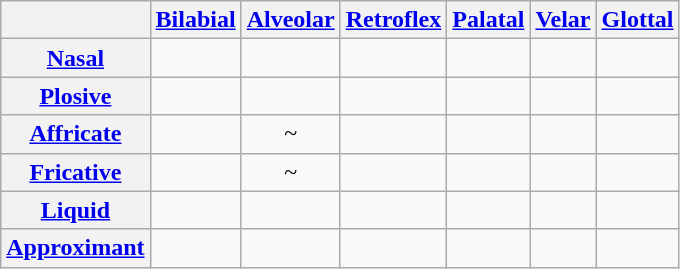<table class="wikitable" style="text-align:center;">
<tr>
<th></th>
<th><a href='#'>Bilabial</a></th>
<th><a href='#'>Alveolar</a></th>
<th><a href='#'>Retroflex</a></th>
<th><a href='#'>Palatal</a></th>
<th><a href='#'>Velar</a></th>
<th><a href='#'>Glottal</a></th>
</tr>
<tr>
<th><a href='#'>Nasal</a></th>
<td></td>
<td></td>
<td></td>
<td></td>
<td></td>
<td></td>
</tr>
<tr>
<th><a href='#'>Plosive</a></th>
<td></td>
<td></td>
<td></td>
<td></td>
<td></td>
<td></td>
</tr>
<tr>
<th><a href='#'>Affricate</a></th>
<td></td>
<td>~</td>
<td></td>
<td></td>
<td></td>
<td></td>
</tr>
<tr>
<th><a href='#'>Fricative</a></th>
<td></td>
<td>~</td>
<td></td>
<td></td>
<td></td>
<td></td>
</tr>
<tr>
<th><a href='#'>Liquid</a></th>
<td></td>
<td></td>
<td></td>
<td></td>
<td></td>
<td></td>
</tr>
<tr>
<th><a href='#'>Approximant</a></th>
<td></td>
<td></td>
<td></td>
<td></td>
<td></td>
<td></td>
</tr>
</table>
